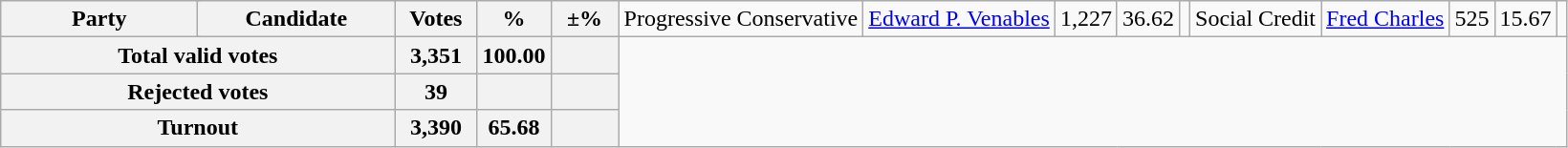<table class="wikitable">
<tr>
<th colspan=2 style="width: 130px">Party</th>
<th style="width: 130px">Candidate</th>
<th style="width: 50px">Votes</th>
<th style="width: 40px">%</th>
<th style="width: 40px">±%<br>
</th>
<td>Progressive Conservative</td>
<td><a href='#'>Edward P. Venables</a></td>
<td align="right">1,227</td>
<td align="right">36.62</td>
<td align="right"><br></td>
<td>Social Credit</td>
<td><a href='#'>Fred Charles</a></td>
<td align="right">525</td>
<td align="right">15.67</td>
<td align="right"></td>
</tr>
<tr bgcolor="white">
<th align="right" colspan=3>Total valid votes</th>
<th align="right">3,351</th>
<th align="right">100.00</th>
<th align="right"></th>
</tr>
<tr bgcolor="white">
<th align="right" colspan=3>Rejected votes</th>
<th align="right">39</th>
<th align="right"></th>
<th align="right"></th>
</tr>
<tr bgcolor="white">
<th align="right" colspan=3>Turnout</th>
<th align="right">3,390</th>
<th align="right">65.68</th>
<th align="right"></th>
</tr>
</table>
